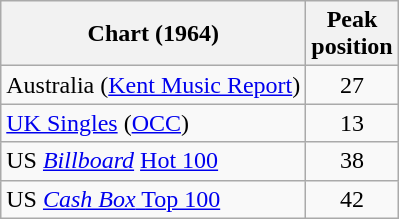<table class="wikitable sortable">
<tr>
<th>Chart (1964)</th>
<th>Peak<br>position</th>
</tr>
<tr>
<td>Australia (<a href='#'>Kent Music Report</a>)</td>
<td style="text-align:center;">27</td>
</tr>
<tr>
<td><a href='#'>UK Singles</a> (<a href='#'>OCC</a>)</td>
<td style="text-align:center;">13</td>
</tr>
<tr>
<td>US <em><a href='#'>Billboard</a></em> <a href='#'>Hot 100</a></td>
<td style="text-align:center;">38</td>
</tr>
<tr>
<td>US <a href='#'><em>Cash Box</em> Top 100</a></td>
<td align="center">42</td>
</tr>
</table>
